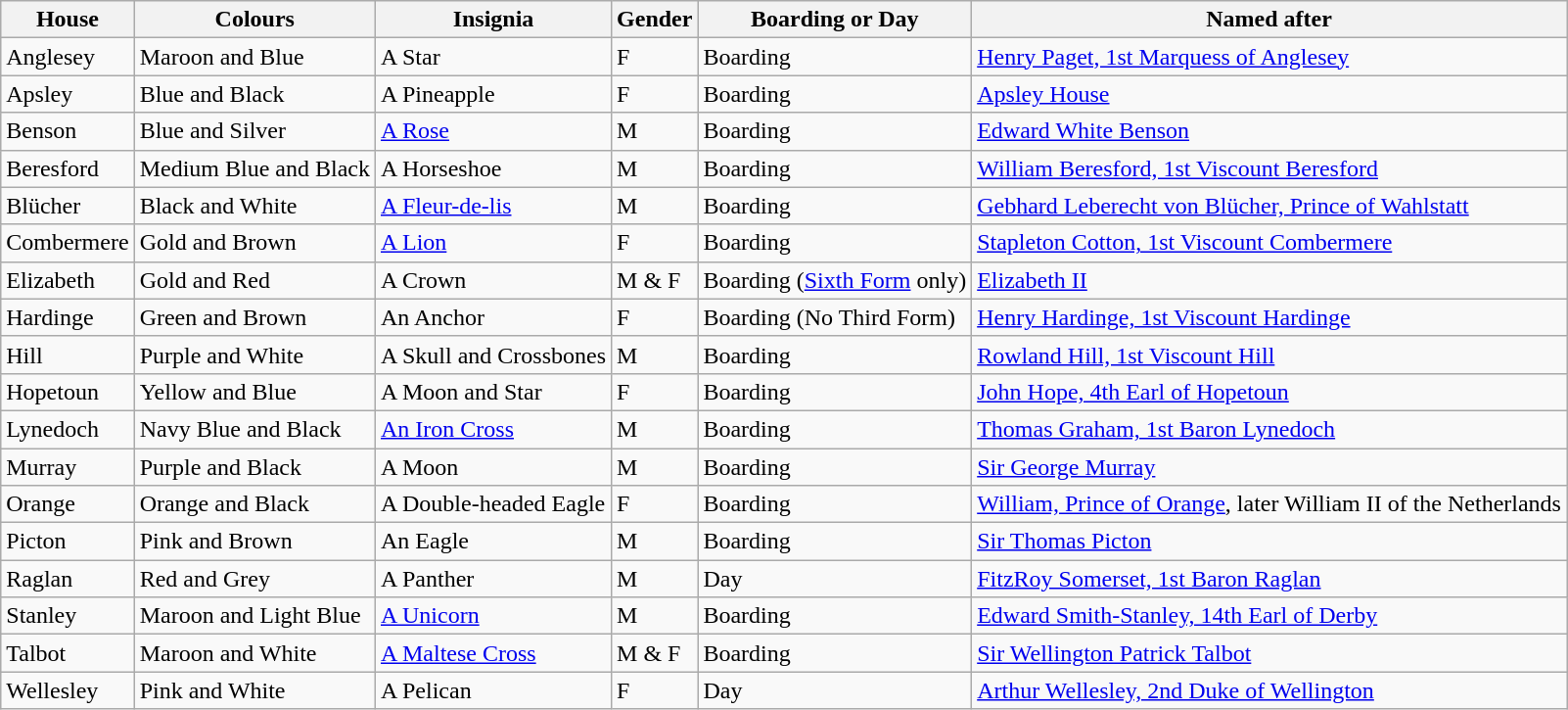<table class="wikitable">
<tr>
<th>House</th>
<th>Colours</th>
<th>Insignia</th>
<th>Gender</th>
<th>Boarding or Day</th>
<th>Named after</th>
</tr>
<tr>
<td>Anglesey</td>
<td>Maroon and Blue</td>
<td>A Star</td>
<td>F</td>
<td>Boarding</td>
<td><a href='#'>Henry Paget, 1st Marquess of Anglesey</a></td>
</tr>
<tr>
<td>Apsley</td>
<td>Blue and Black</td>
<td>A Pineapple</td>
<td>F</td>
<td>Boarding</td>
<td><a href='#'>Apsley House</a></td>
</tr>
<tr>
<td>Benson</td>
<td>Blue and Silver</td>
<td><a href='#'>A Rose</a></td>
<td>M</td>
<td>Boarding</td>
<td><a href='#'>Edward White Benson</a></td>
</tr>
<tr>
<td>Beresford</td>
<td>Medium Blue and Black</td>
<td>A Horseshoe</td>
<td>M</td>
<td>Boarding</td>
<td><a href='#'>William Beresford, 1st Viscount Beresford</a></td>
</tr>
<tr>
<td>Blücher</td>
<td>Black and White</td>
<td><a href='#'>A Fleur-de-lis</a></td>
<td>M</td>
<td>Boarding</td>
<td><a href='#'>Gebhard Leberecht von Blücher, Prince of Wahlstatt</a></td>
</tr>
<tr>
<td>Combermere</td>
<td>Gold and Brown</td>
<td><a href='#'>A Lion</a></td>
<td>F</td>
<td>Boarding</td>
<td><a href='#'>Stapleton Cotton, 1st Viscount Combermere</a></td>
</tr>
<tr>
<td>Elizabeth</td>
<td>Gold and Red</td>
<td>A Crown</td>
<td>M & F</td>
<td>Boarding (<a href='#'>Sixth Form</a> only)</td>
<td><a href='#'>Elizabeth II</a></td>
</tr>
<tr>
<td>Hardinge</td>
<td>Green and Brown</td>
<td>An Anchor</td>
<td>F</td>
<td>Boarding (No Third Form)</td>
<td><a href='#'>Henry Hardinge, 1st Viscount Hardinge</a></td>
</tr>
<tr>
<td>Hill</td>
<td>Purple and White</td>
<td>A Skull and Crossbones</td>
<td>M</td>
<td>Boarding</td>
<td><a href='#'>Rowland Hill, 1st Viscount Hill</a></td>
</tr>
<tr>
<td>Hopetoun</td>
<td>Yellow and Blue</td>
<td>A Moon and Star</td>
<td>F</td>
<td>Boarding</td>
<td><a href='#'>John Hope, 4th Earl of Hopetoun</a></td>
</tr>
<tr>
<td>Lynedoch</td>
<td>Navy Blue and Black</td>
<td><a href='#'>An Iron Cross</a></td>
<td>M</td>
<td>Boarding</td>
<td><a href='#'>Thomas Graham, 1st Baron Lynedoch</a></td>
</tr>
<tr>
<td>Murray</td>
<td>Purple and Black</td>
<td>A Moon</td>
<td>M</td>
<td>Boarding</td>
<td><a href='#'>Sir George Murray</a></td>
</tr>
<tr>
<td>Orange</td>
<td>Orange and Black</td>
<td>A Double-headed Eagle</td>
<td>F</td>
<td>Boarding</td>
<td><a href='#'>William, Prince of Orange</a>, later William II of the Netherlands</td>
</tr>
<tr>
<td>Picton</td>
<td>Pink and Brown</td>
<td>An Eagle</td>
<td>M</td>
<td>Boarding</td>
<td><a href='#'>Sir Thomas Picton</a></td>
</tr>
<tr>
<td>Raglan</td>
<td>Red and Grey</td>
<td>A Panther</td>
<td>M</td>
<td>Day</td>
<td><a href='#'>FitzRoy Somerset, 1st Baron Raglan</a></td>
</tr>
<tr>
<td>Stanley</td>
<td>Maroon and Light Blue</td>
<td><a href='#'>A Unicorn</a></td>
<td>M</td>
<td>Boarding</td>
<td><a href='#'>Edward Smith-Stanley, 14th Earl of Derby</a></td>
</tr>
<tr>
<td>Talbot</td>
<td>Maroon and White</td>
<td><a href='#'>A Maltese Cross</a></td>
<td>M & F</td>
<td>Boarding</td>
<td><a href='#'>Sir Wellington Patrick Talbot</a></td>
</tr>
<tr>
<td>Wellesley</td>
<td>Pink and White</td>
<td>A Pelican</td>
<td>F</td>
<td>Day</td>
<td><a href='#'>Arthur Wellesley, 2nd Duke of Wellington</a></td>
</tr>
</table>
